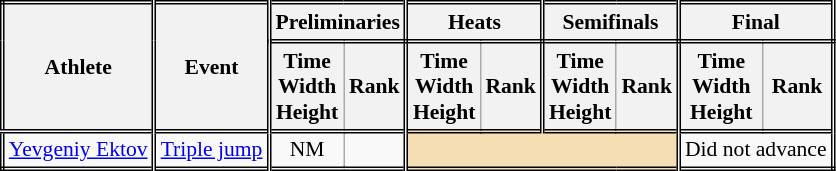<table class=wikitable style="font-size:90%; border: double;">
<tr>
<th rowspan="2" style="border-right:double">Athlete</th>
<th rowspan="2" style="border-right:double">Event</th>
<th colspan="2" style="border-right:double; border-bottom:double;">Preliminaries</th>
<th colspan="2" style="border-right:double; border-bottom:double;">Heats</th>
<th colspan="2" style="border-right:double; border-bottom:double;">Semifinals</th>
<th colspan="2" style="border-right:double; border-bottom:double;">Final</th>
</tr>
<tr>
<th>Time<br>Width<br>Height</th>
<th style="border-right:double">Rank</th>
<th>Time<br>Width<br>Height</th>
<th style="border-right:double">Rank</th>
<th>Time<br>Width<br>Height</th>
<th style="border-right:double">Rank</th>
<th>Time<br>Width<br>Height</th>
<th style="border-right:double">Rank</th>
</tr>
<tr style="border-top: double;">
<td style="border-right:double"><a href='#'>Yevgeniy Ektov</a></td>
<td style="border-right:double"><a href='#'>Triple jump</a></td>
<td align=center>NM</td>
<td align=center style="border-right:double"></td>
<td style="border-right:double" colspan= 4  bgcolor="wheat"></td>
<td colspan="2" align=center>Did not advance</td>
</tr>
</table>
